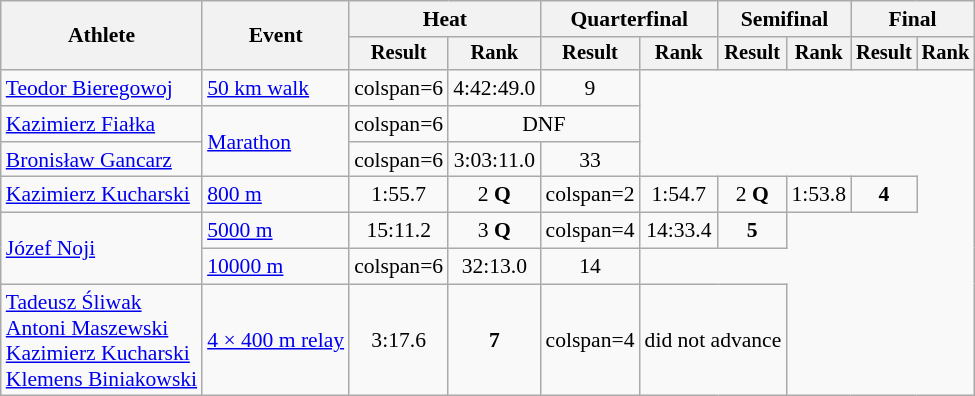<table class="wikitable" style="font-size:90%">
<tr>
<th rowspan="2">Athlete</th>
<th rowspan="2">Event</th>
<th colspan="2">Heat</th>
<th colspan="2">Quarterfinal</th>
<th colspan="2">Semifinal</th>
<th colspan="2">Final</th>
</tr>
<tr style="font-size:95%">
<th>Result</th>
<th>Rank</th>
<th>Result</th>
<th>Rank</th>
<th>Result</th>
<th>Rank</th>
<th>Result</th>
<th>Rank</th>
</tr>
<tr align=center>
<td align=left><a href='#'>Teodor Bieregowoj</a></td>
<td align=left><a href='#'>50 km walk</a></td>
<td>colspan=6 </td>
<td>4:42:49.0</td>
<td>9</td>
</tr>
<tr align=center>
<td align=left><a href='#'>Kazimierz Fiałka</a></td>
<td align=left rowspan="2"><a href='#'>Marathon</a></td>
<td>colspan=6 </td>
<td colspan=2>DNF</td>
</tr>
<tr align=center>
<td align=left><a href='#'>Bronisław Gancarz</a></td>
<td>colspan=6 </td>
<td>3:03:11.0</td>
<td>33</td>
</tr>
<tr align=center>
<td align=left><a href='#'>Kazimierz Kucharski</a></td>
<td align=left><a href='#'>800 m</a></td>
<td>1:55.7</td>
<td>2 <strong>Q</strong></td>
<td>colspan=2 </td>
<td>1:54.7</td>
<td>2 <strong>Q</strong></td>
<td>1:53.8</td>
<td><strong>4</strong></td>
</tr>
<tr align=center>
<td align=left rowspan="2"><a href='#'>Józef Noji</a></td>
<td align=left><a href='#'>5000 m</a></td>
<td>15:11.2</td>
<td>3 <strong>Q</strong></td>
<td>colspan=4 </td>
<td>14:33.4</td>
<td><strong>5</strong></td>
</tr>
<tr align=center>
<td align=left><a href='#'>10000 m</a></td>
<td>colspan=6 </td>
<td>32:13.0</td>
<td>14</td>
</tr>
<tr align=center>
<td align=left><a href='#'>Tadeusz Śliwak</a><br><a href='#'>Antoni Maszewski</a><br><a href='#'>Kazimierz Kucharski</a><br><a href='#'>Klemens Biniakowski</a></td>
<td align=left><a href='#'>4 × 400 m relay</a></td>
<td>3:17.6</td>
<td><strong>7</strong></td>
<td>colspan=4 </td>
<td colspan=2>did not advance</td>
</tr>
</table>
